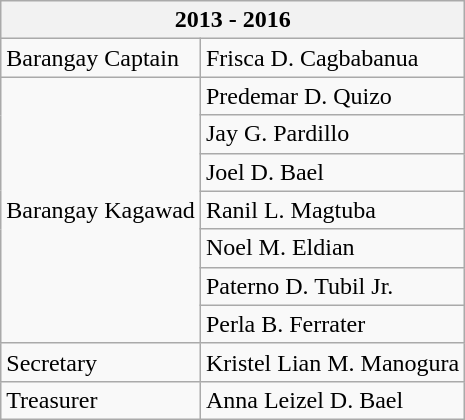<table class="wikitable mw-collapsible mw-collapsed">
<tr>
<th colspan="2">2013 - 2016</th>
</tr>
<tr>
<td>Barangay Captain</td>
<td>Frisca D. Cagbabanua</td>
</tr>
<tr>
<td rowspan="7">Barangay Kagawad</td>
<td>Predemar D. Quizo</td>
</tr>
<tr>
<td>Jay G. Pardillo</td>
</tr>
<tr>
<td>Joel D. Bael</td>
</tr>
<tr>
<td>Ranil L. Magtuba</td>
</tr>
<tr>
<td>Noel M. Eldian</td>
</tr>
<tr>
<td>Paterno D. Tubil Jr.</td>
</tr>
<tr>
<td>Perla B. Ferrater</td>
</tr>
<tr>
<td>Secretary</td>
<td>Kristel Lian M. Manogura</td>
</tr>
<tr>
<td>Treasurer</td>
<td>Anna Leizel D. Bael</td>
</tr>
</table>
